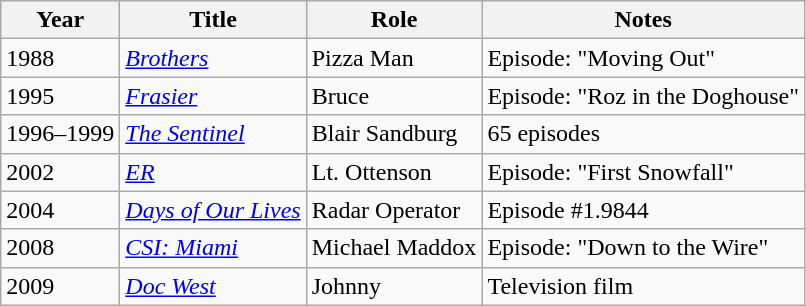<table class="wikitable sortable">
<tr>
<th>Year</th>
<th>Title</th>
<th>Role</th>
<th>Notes</th>
</tr>
<tr>
<td>1988</td>
<td><a href='#'><em>Brothers</em></a></td>
<td>Pizza Man</td>
<td>Episode: "Moving Out"</td>
</tr>
<tr>
<td>1995</td>
<td><em><a href='#'>Frasier</a></em></td>
<td>Bruce</td>
<td>Episode: "Roz in the Doghouse"</td>
</tr>
<tr>
<td>1996–1999</td>
<td><a href='#'><em>The Sentinel</em></a></td>
<td>Blair Sandburg</td>
<td>65 episodes</td>
</tr>
<tr>
<td>2002</td>
<td><a href='#'><em>ER</em></a></td>
<td>Lt. Ottenson</td>
<td>Episode: "First Snowfall"</td>
</tr>
<tr>
<td>2004</td>
<td><em><a href='#'>Days of Our Lives</a></em></td>
<td>Radar Operator</td>
<td>Episode #1.9844</td>
</tr>
<tr>
<td>2008</td>
<td><em><a href='#'>CSI: Miami</a></em></td>
<td>Michael Maddox</td>
<td>Episode: "Down to the Wire"</td>
</tr>
<tr>
<td>2009</td>
<td><a href='#'><em>Doc West</em></a></td>
<td>Johnny</td>
<td>Television film</td>
</tr>
</table>
